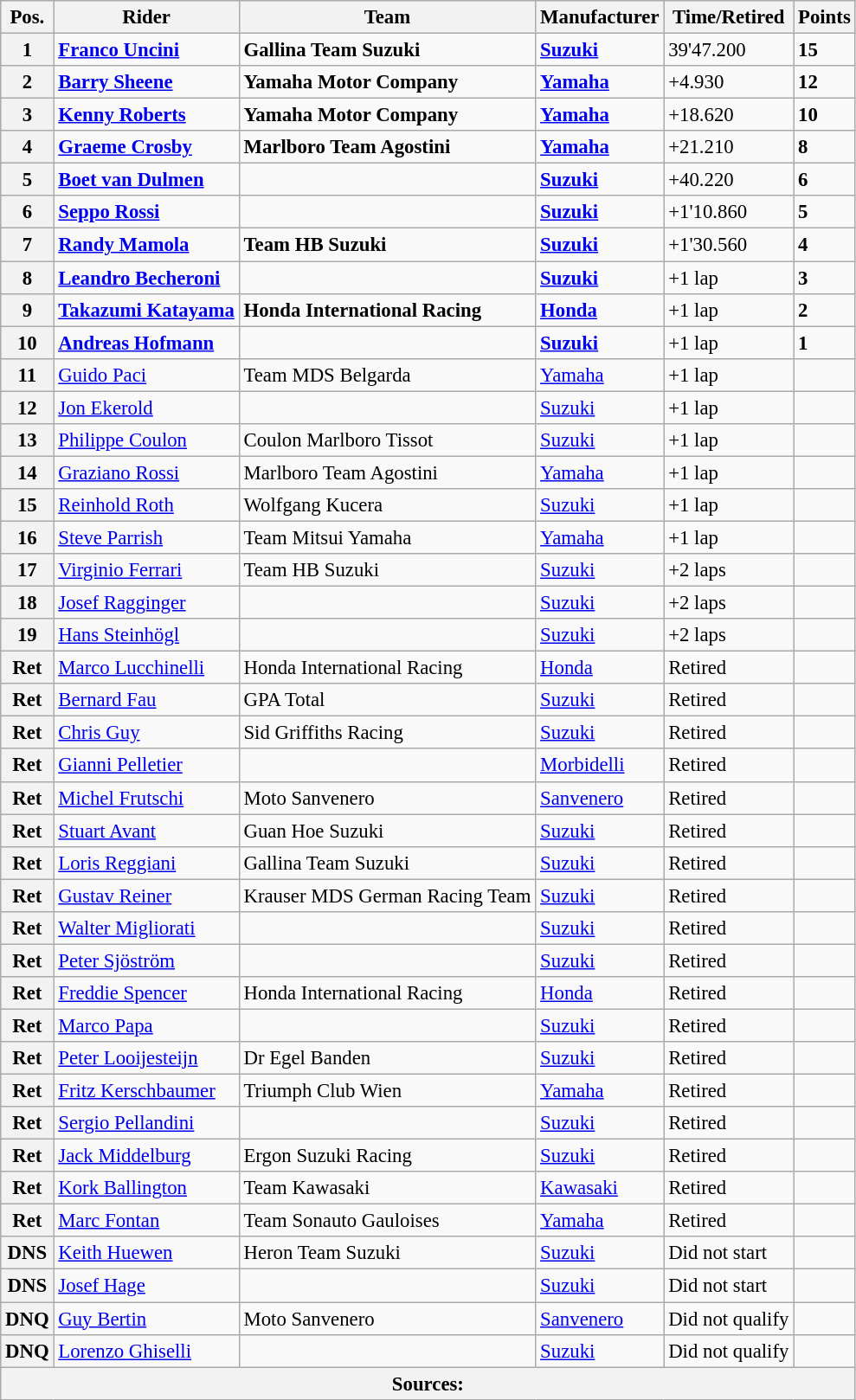<table class="wikitable" style="font-size: 95%;">
<tr>
<th>Pos.</th>
<th>Rider</th>
<th>Team</th>
<th>Manufacturer</th>
<th>Time/Retired</th>
<th>Points</th>
</tr>
<tr>
<th>1</th>
<td> <strong><a href='#'>Franco Uncini</a></strong></td>
<td><strong>Gallina Team Suzuki</strong></td>
<td><strong><a href='#'>Suzuki</a></strong></td>
<td>39'47.200</td>
<td><strong>15</strong></td>
</tr>
<tr>
<th>2</th>
<td> <strong><a href='#'>Barry Sheene</a></strong></td>
<td><strong>Yamaha Motor Company</strong></td>
<td><strong><a href='#'>Yamaha</a></strong></td>
<td>+4.930</td>
<td><strong>12</strong></td>
</tr>
<tr>
<th>3</th>
<td> <strong><a href='#'>Kenny Roberts</a></strong></td>
<td><strong>Yamaha Motor Company</strong></td>
<td><strong><a href='#'>Yamaha</a></strong></td>
<td>+18.620</td>
<td><strong>10</strong></td>
</tr>
<tr>
<th>4</th>
<td> <strong><a href='#'>Graeme Crosby</a></strong></td>
<td><strong>Marlboro Team Agostini</strong></td>
<td><strong><a href='#'>Yamaha</a></strong></td>
<td>+21.210</td>
<td><strong>8</strong></td>
</tr>
<tr>
<th>5</th>
<td> <strong><a href='#'>Boet van Dulmen</a></strong></td>
<td></td>
<td><strong><a href='#'>Suzuki</a></strong></td>
<td>+40.220</td>
<td><strong>6</strong></td>
</tr>
<tr>
<th>6</th>
<td> <strong><a href='#'>Seppo Rossi</a></strong></td>
<td></td>
<td><strong><a href='#'>Suzuki</a></strong></td>
<td>+1'10.860</td>
<td><strong>5</strong></td>
</tr>
<tr>
<th>7</th>
<td> <strong><a href='#'>Randy Mamola</a></strong></td>
<td><strong>Team HB Suzuki</strong></td>
<td><strong><a href='#'>Suzuki</a></strong></td>
<td>+1'30.560</td>
<td><strong>4</strong></td>
</tr>
<tr>
<th>8</th>
<td> <strong><a href='#'>Leandro Becheroni</a></strong></td>
<td></td>
<td><strong><a href='#'>Suzuki</a></strong></td>
<td>+1 lap</td>
<td><strong>3</strong></td>
</tr>
<tr>
<th>9</th>
<td> <strong><a href='#'>Takazumi Katayama</a></strong></td>
<td><strong>Honda International Racing</strong></td>
<td><strong><a href='#'>Honda</a></strong></td>
<td>+1 lap</td>
<td><strong>2</strong></td>
</tr>
<tr>
<th>10</th>
<td> <strong><a href='#'>Andreas Hofmann</a></strong></td>
<td></td>
<td><strong><a href='#'>Suzuki</a></strong></td>
<td>+1 lap</td>
<td><strong>1</strong></td>
</tr>
<tr>
<th>11</th>
<td> <a href='#'>Guido Paci</a></td>
<td>Team MDS Belgarda</td>
<td><a href='#'>Yamaha</a></td>
<td>+1 lap</td>
<td></td>
</tr>
<tr>
<th>12</th>
<td> <a href='#'>Jon Ekerold</a></td>
<td></td>
<td><a href='#'>Suzuki</a></td>
<td>+1 lap</td>
<td></td>
</tr>
<tr>
<th>13</th>
<td> <a href='#'>Philippe Coulon</a></td>
<td>Coulon Marlboro Tissot</td>
<td><a href='#'>Suzuki</a></td>
<td>+1 lap</td>
<td></td>
</tr>
<tr>
<th>14</th>
<td> <a href='#'>Graziano Rossi</a></td>
<td>Marlboro Team Agostini</td>
<td><a href='#'>Yamaha</a></td>
<td>+1 lap</td>
<td></td>
</tr>
<tr>
<th>15</th>
<td> <a href='#'>Reinhold Roth</a></td>
<td>Wolfgang Kucera</td>
<td><a href='#'>Suzuki</a></td>
<td>+1 lap</td>
<td></td>
</tr>
<tr>
<th>16</th>
<td> <a href='#'>Steve Parrish</a></td>
<td>Team Mitsui Yamaha</td>
<td><a href='#'>Yamaha</a></td>
<td>+1 lap</td>
<td></td>
</tr>
<tr>
<th>17</th>
<td> <a href='#'>Virginio Ferrari</a></td>
<td>Team HB Suzuki</td>
<td><a href='#'>Suzuki</a></td>
<td>+2 laps</td>
<td></td>
</tr>
<tr>
<th>18</th>
<td> <a href='#'>Josef Ragginger</a></td>
<td></td>
<td><a href='#'>Suzuki</a></td>
<td>+2 laps</td>
<td></td>
</tr>
<tr>
<th>19</th>
<td> <a href='#'>Hans Steinhögl</a></td>
<td></td>
<td><a href='#'>Suzuki</a></td>
<td>+2 laps</td>
<td></td>
</tr>
<tr>
<th>Ret</th>
<td> <a href='#'>Marco Lucchinelli</a></td>
<td>Honda International Racing</td>
<td><a href='#'>Honda</a></td>
<td>Retired</td>
<td></td>
</tr>
<tr>
<th>Ret</th>
<td> <a href='#'>Bernard Fau</a></td>
<td>GPA Total</td>
<td><a href='#'>Suzuki</a></td>
<td>Retired</td>
<td></td>
</tr>
<tr>
<th>Ret</th>
<td> <a href='#'>Chris Guy</a></td>
<td>Sid Griffiths Racing</td>
<td><a href='#'>Suzuki</a></td>
<td>Retired</td>
<td></td>
</tr>
<tr>
<th>Ret</th>
<td> <a href='#'>Gianni Pelletier</a></td>
<td></td>
<td><a href='#'>Morbidelli</a></td>
<td>Retired</td>
<td></td>
</tr>
<tr>
<th>Ret</th>
<td> <a href='#'>Michel Frutschi</a></td>
<td>Moto Sanvenero</td>
<td><a href='#'>Sanvenero</a></td>
<td>Retired</td>
<td></td>
</tr>
<tr>
<th>Ret</th>
<td> <a href='#'>Stuart Avant</a></td>
<td>Guan Hoe Suzuki</td>
<td><a href='#'>Suzuki</a></td>
<td>Retired</td>
<td></td>
</tr>
<tr>
<th>Ret</th>
<td> <a href='#'>Loris Reggiani</a></td>
<td>Gallina Team Suzuki</td>
<td><a href='#'>Suzuki</a></td>
<td>Retired</td>
<td></td>
</tr>
<tr>
<th>Ret</th>
<td> <a href='#'>Gustav Reiner</a></td>
<td>Krauser MDS German Racing Team</td>
<td><a href='#'>Suzuki</a></td>
<td>Retired</td>
<td></td>
</tr>
<tr>
<th>Ret</th>
<td> <a href='#'>Walter Migliorati</a></td>
<td></td>
<td><a href='#'>Suzuki</a></td>
<td>Retired</td>
<td></td>
</tr>
<tr>
<th>Ret</th>
<td> <a href='#'>Peter Sjöström</a></td>
<td></td>
<td><a href='#'>Suzuki</a></td>
<td>Retired</td>
<td></td>
</tr>
<tr>
<th>Ret</th>
<td> <a href='#'>Freddie Spencer</a></td>
<td>Honda International Racing</td>
<td><a href='#'>Honda</a></td>
<td>Retired</td>
<td></td>
</tr>
<tr>
<th>Ret</th>
<td> <a href='#'>Marco Papa</a></td>
<td></td>
<td><a href='#'>Suzuki</a></td>
<td>Retired</td>
<td></td>
</tr>
<tr>
<th>Ret</th>
<td> <a href='#'>Peter Looijesteijn</a></td>
<td>Dr Egel Banden</td>
<td><a href='#'>Suzuki</a></td>
<td>Retired</td>
<td></td>
</tr>
<tr>
<th>Ret</th>
<td> <a href='#'>Fritz Kerschbaumer</a></td>
<td>Triumph Club Wien</td>
<td><a href='#'>Yamaha</a></td>
<td>Retired</td>
<td></td>
</tr>
<tr>
<th>Ret</th>
<td> <a href='#'>Sergio Pellandini</a></td>
<td></td>
<td><a href='#'>Suzuki</a></td>
<td>Retired</td>
<td></td>
</tr>
<tr>
<th>Ret</th>
<td> <a href='#'>Jack Middelburg</a></td>
<td>Ergon Suzuki Racing</td>
<td><a href='#'>Suzuki</a></td>
<td>Retired</td>
<td></td>
</tr>
<tr>
<th>Ret</th>
<td> <a href='#'>Kork Ballington</a></td>
<td>Team Kawasaki</td>
<td><a href='#'>Kawasaki</a></td>
<td>Retired</td>
<td></td>
</tr>
<tr>
<th>Ret</th>
<td> <a href='#'>Marc Fontan</a></td>
<td>Team Sonauto Gauloises</td>
<td><a href='#'>Yamaha</a></td>
<td>Retired</td>
<td></td>
</tr>
<tr>
<th>DNS</th>
<td> <a href='#'>Keith Huewen</a></td>
<td>Heron Team Suzuki</td>
<td><a href='#'>Suzuki</a></td>
<td>Did not start</td>
<td></td>
</tr>
<tr>
<th>DNS</th>
<td> <a href='#'>Josef Hage</a></td>
<td></td>
<td><a href='#'>Suzuki</a></td>
<td>Did not start</td>
<td></td>
</tr>
<tr>
<th>DNQ</th>
<td> <a href='#'>Guy Bertin</a></td>
<td>Moto Sanvenero</td>
<td><a href='#'>Sanvenero</a></td>
<td>Did not qualify</td>
<td></td>
</tr>
<tr>
<th>DNQ</th>
<td> <a href='#'>Lorenzo Ghiselli</a></td>
<td></td>
<td><a href='#'>Suzuki</a></td>
<td>Did not qualify</td>
<td></td>
</tr>
<tr>
<th colspan=8>Sources: </th>
</tr>
</table>
